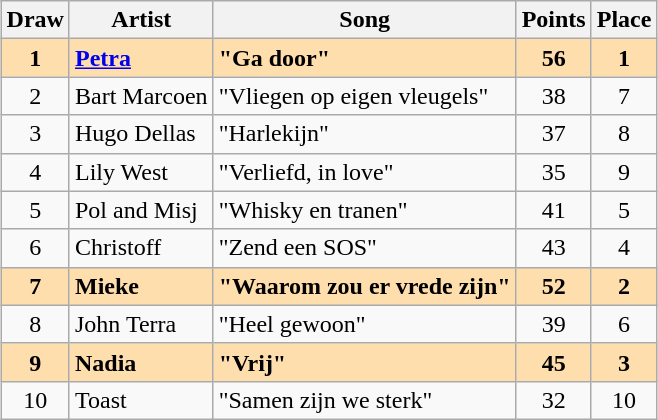<table class="sortable wikitable" style="margin: 1em auto 1em auto; text-align:center">
<tr>
<th>Draw</th>
<th>Artist</th>
<th>Song</th>
<th>Points</th>
<th>Place</th>
</tr>
<tr style="font-weight:bold; background:navajowhite;">
<td>1</td>
<td align="left"><a href='#'>Petra</a></td>
<td align="left">"Ga door"</td>
<td>56</td>
<td>1</td>
</tr>
<tr>
<td>2</td>
<td align="left">Bart Marcoen</td>
<td align="left">"Vliegen op eigen vleugels"</td>
<td>38</td>
<td>7</td>
</tr>
<tr>
<td>3</td>
<td align="left">Hugo Dellas</td>
<td align="left">"Harlekijn"</td>
<td>37</td>
<td>8</td>
</tr>
<tr>
<td>4</td>
<td align="left">Lily West</td>
<td align="left">"Verliefd, in love"</td>
<td>35</td>
<td>9</td>
</tr>
<tr>
<td>5</td>
<td align="left">Pol and Misj</td>
<td align="left">"Whisky en tranen"</td>
<td>41</td>
<td>5</td>
</tr>
<tr>
<td>6</td>
<td align="left">Christoff</td>
<td align="left">"Zend een SOS"</td>
<td>43</td>
<td>4</td>
</tr>
<tr style="font-weight:bold; background:navajowhite;">
<td>7</td>
<td align="left">Mieke</td>
<td align="left">"Waarom zou er vrede zijn"</td>
<td>52</td>
<td>2</td>
</tr>
<tr>
<td>8</td>
<td align="left">John Terra</td>
<td align="left">"Heel gewoon"</td>
<td>39</td>
<td>6</td>
</tr>
<tr style="font-weight:bold; background:navajowhite;">
<td>9</td>
<td align="left">Nadia</td>
<td align="left">"Vrij"</td>
<td>45</td>
<td>3</td>
</tr>
<tr>
<td>10</td>
<td align="left">Toast</td>
<td align="left">"Samen zijn we sterk"</td>
<td>32</td>
<td>10</td>
</tr>
</table>
